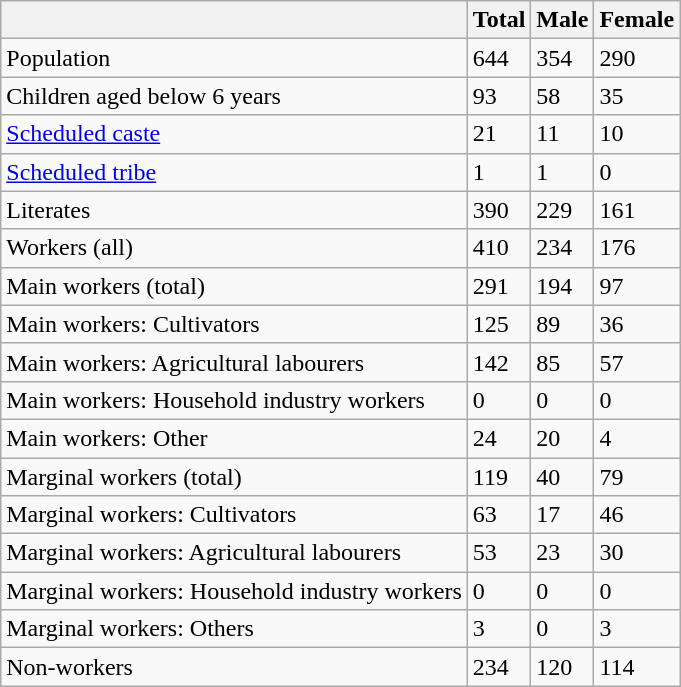<table class="wikitable sortable">
<tr>
<th></th>
<th>Total</th>
<th>Male</th>
<th>Female</th>
</tr>
<tr>
<td>Population</td>
<td>644</td>
<td>354</td>
<td>290</td>
</tr>
<tr>
<td>Children aged below 6 years</td>
<td>93</td>
<td>58</td>
<td>35</td>
</tr>
<tr>
<td><a href='#'>Scheduled caste</a></td>
<td>21</td>
<td>11</td>
<td>10</td>
</tr>
<tr>
<td><a href='#'>Scheduled tribe</a></td>
<td>1</td>
<td>1</td>
<td>0</td>
</tr>
<tr>
<td>Literates</td>
<td>390</td>
<td>229</td>
<td>161</td>
</tr>
<tr>
<td>Workers (all)</td>
<td>410</td>
<td>234</td>
<td>176</td>
</tr>
<tr>
<td>Main workers (total)</td>
<td>291</td>
<td>194</td>
<td>97</td>
</tr>
<tr>
<td>Main workers: Cultivators</td>
<td>125</td>
<td>89</td>
<td>36</td>
</tr>
<tr>
<td>Main workers: Agricultural labourers</td>
<td>142</td>
<td>85</td>
<td>57</td>
</tr>
<tr>
<td>Main workers: Household industry workers</td>
<td>0</td>
<td>0</td>
<td>0</td>
</tr>
<tr>
<td>Main workers: Other</td>
<td>24</td>
<td>20</td>
<td>4</td>
</tr>
<tr>
<td>Marginal workers (total)</td>
<td>119</td>
<td>40</td>
<td>79</td>
</tr>
<tr>
<td>Marginal workers: Cultivators</td>
<td>63</td>
<td>17</td>
<td>46</td>
</tr>
<tr>
<td>Marginal workers: Agricultural labourers</td>
<td>53</td>
<td>23</td>
<td>30</td>
</tr>
<tr>
<td>Marginal workers: Household industry workers</td>
<td>0</td>
<td>0</td>
<td>0</td>
</tr>
<tr>
<td>Marginal workers: Others</td>
<td>3</td>
<td>0</td>
<td>3</td>
</tr>
<tr>
<td>Non-workers</td>
<td>234</td>
<td>120</td>
<td>114</td>
</tr>
</table>
